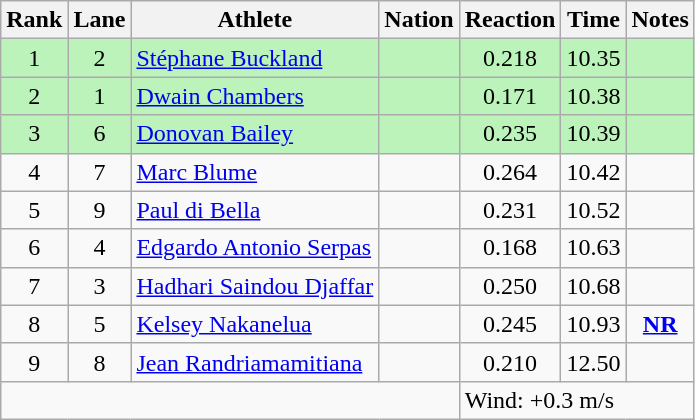<table class="wikitable sortable" style="text-align:center">
<tr>
<th>Rank</th>
<th>Lane</th>
<th>Athlete</th>
<th>Nation</th>
<th>Reaction</th>
<th>Time</th>
<th>Notes</th>
</tr>
<tr bgcolor=bbf3bb>
<td>1</td>
<td>2</td>
<td align="left"><a href='#'>Stéphane Buckland</a></td>
<td align="left"></td>
<td align="center">0.218</td>
<td>10.35</td>
<td></td>
</tr>
<tr bgcolor=bbf3bb>
<td>2</td>
<td>1</td>
<td align="left"><a href='#'>Dwain Chambers</a></td>
<td align="left"></td>
<td align="center">0.171</td>
<td>10.38</td>
<td></td>
</tr>
<tr bgcolor=bbf3bb>
<td>3</td>
<td>6</td>
<td align="left"><a href='#'>Donovan Bailey</a></td>
<td align="left"></td>
<td align="center">0.235</td>
<td>10.39</td>
<td></td>
</tr>
<tr>
<td>4</td>
<td>7</td>
<td align="left"><a href='#'>Marc Blume</a></td>
<td align="left"></td>
<td align="center">0.264</td>
<td>10.42</td>
<td></td>
</tr>
<tr>
<td>5</td>
<td>9</td>
<td align="left"><a href='#'>Paul di Bella</a></td>
<td align="left"></td>
<td align="center">0.231</td>
<td>10.52</td>
<td></td>
</tr>
<tr>
<td>6</td>
<td>4</td>
<td align="left"><a href='#'>Edgardo Antonio Serpas</a></td>
<td align="left"></td>
<td align="center">0.168</td>
<td>10.63</td>
<td></td>
</tr>
<tr>
<td>7</td>
<td>3</td>
<td align="left"><a href='#'>Hadhari Saindou Djaffar</a></td>
<td align="left"></td>
<td align="center">0.250</td>
<td>10.68</td>
<td></td>
</tr>
<tr>
<td>8</td>
<td>5</td>
<td align="left"><a href='#'>Kelsey Nakanelua</a></td>
<td align="left"></td>
<td align="center">0.245</td>
<td>10.93</td>
<td><strong><a href='#'>NR</a></strong></td>
</tr>
<tr>
<td>9</td>
<td>8</td>
<td align="left"><a href='#'>Jean Randriamamitiana</a></td>
<td align="left"></td>
<td align="center">0.210</td>
<td>12.50</td>
<td></td>
</tr>
<tr class="sortbottom">
<td colspan=4></td>
<td colspan="3" style="text-align:left;">Wind: +0.3 m/s</td>
</tr>
</table>
